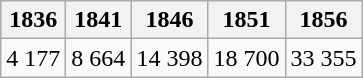<table class="wikitable">
<tr>
<th><strong>1836</strong></th>
<th><strong>1841</strong></th>
<th><strong>1846</strong></th>
<th><strong>1851</strong></th>
<th><strong>1856</strong></th>
</tr>
<tr>
<td>4 177</td>
<td>8 664</td>
<td>14 398</td>
<td>18 700</td>
<td>33 355</td>
</tr>
</table>
